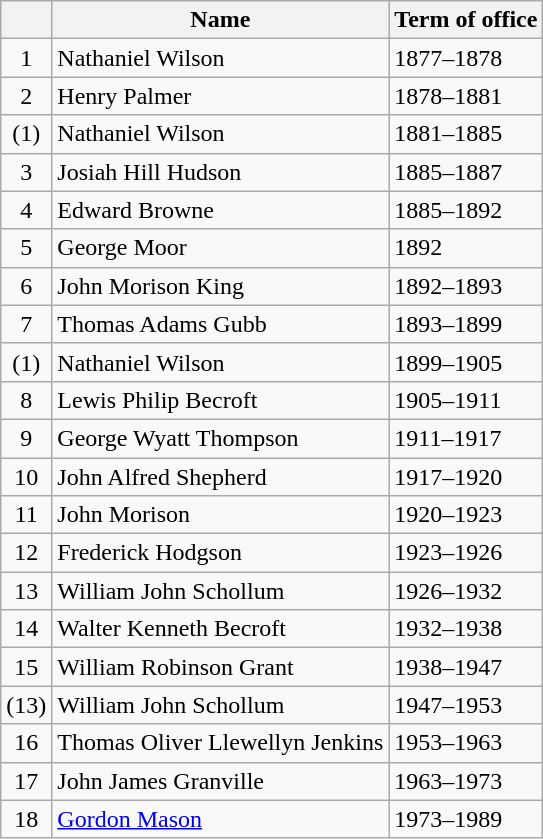<table class="wikitable">
<tr>
<th></th>
<th>Name</th>
<th>Term of office</th>
</tr>
<tr>
<td align=center>1</td>
<td>Nathaniel Wilson</td>
<td>1877–1878</td>
</tr>
<tr>
<td align=center>2</td>
<td>Henry Palmer</td>
<td>1878–1881</td>
</tr>
<tr>
<td align=center>(1)</td>
<td>Nathaniel Wilson</td>
<td>1881–1885</td>
</tr>
<tr>
<td align=center>3</td>
<td>Josiah Hill Hudson</td>
<td>1885–1887</td>
</tr>
<tr>
<td align=center>4</td>
<td>Edward Browne</td>
<td>1885–1892</td>
</tr>
<tr>
<td align=center>5</td>
<td>George Moor</td>
<td>1892</td>
</tr>
<tr>
<td align=center>6</td>
<td>John Morison King</td>
<td>1892–1893</td>
</tr>
<tr>
<td align=center>7</td>
<td>Thomas Adams Gubb</td>
<td>1893–1899</td>
</tr>
<tr>
<td align=center>(1)</td>
<td>Nathaniel Wilson</td>
<td>1899–1905</td>
</tr>
<tr>
<td align=center>8</td>
<td>Lewis Philip Becroft</td>
<td>1905–1911</td>
</tr>
<tr>
<td align=center>9</td>
<td>George Wyatt Thompson</td>
<td>1911–1917</td>
</tr>
<tr>
<td align=center>10</td>
<td>John Alfred Shepherd</td>
<td>1917–1920</td>
</tr>
<tr>
<td align=center>11</td>
<td>John Morison</td>
<td>1920–1923</td>
</tr>
<tr>
<td align=center>12</td>
<td>Frederick Hodgson</td>
<td>1923–1926</td>
</tr>
<tr>
<td align=center>13</td>
<td>William John Schollum</td>
<td>1926–1932</td>
</tr>
<tr>
<td align=center>14</td>
<td>Walter Kenneth Becroft</td>
<td>1932–1938</td>
</tr>
<tr>
<td align=center>15</td>
<td>William Robinson Grant</td>
<td>1938–1947</td>
</tr>
<tr>
<td align=center>(13)</td>
<td>William John Schollum</td>
<td>1947–1953</td>
</tr>
<tr>
<td align=center>16</td>
<td>Thomas Oliver Llewellyn Jenkins</td>
<td>1953–1963</td>
</tr>
<tr>
<td align=center>17</td>
<td>John James Granville</td>
<td>1963–1973</td>
</tr>
<tr>
<td align=center>18</td>
<td><a href='#'>Gordon Mason</a></td>
<td>1973–1989</td>
</tr>
</table>
